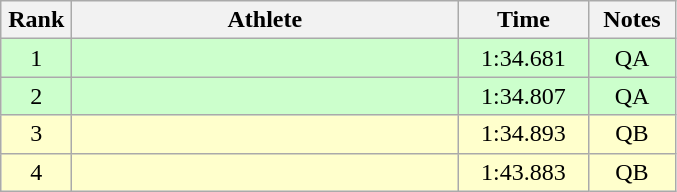<table class=wikitable style="text-align:center">
<tr>
<th width=40>Rank</th>
<th width=250>Athlete</th>
<th width=80>Time</th>
<th width=50>Notes</th>
</tr>
<tr bgcolor="ccffcc">
<td>1</td>
<td align=left></td>
<td>1:34.681</td>
<td>QA</td>
</tr>
<tr bgcolor="ccffcc">
<td>2</td>
<td align=left></td>
<td>1:34.807</td>
<td>QA</td>
</tr>
<tr bgcolor="ffffcc">
<td>3</td>
<td align=left></td>
<td>1:34.893</td>
<td>QB</td>
</tr>
<tr bgcolor="ffffcc">
<td>4</td>
<td align=left></td>
<td>1:43.883</td>
<td>QB</td>
</tr>
</table>
